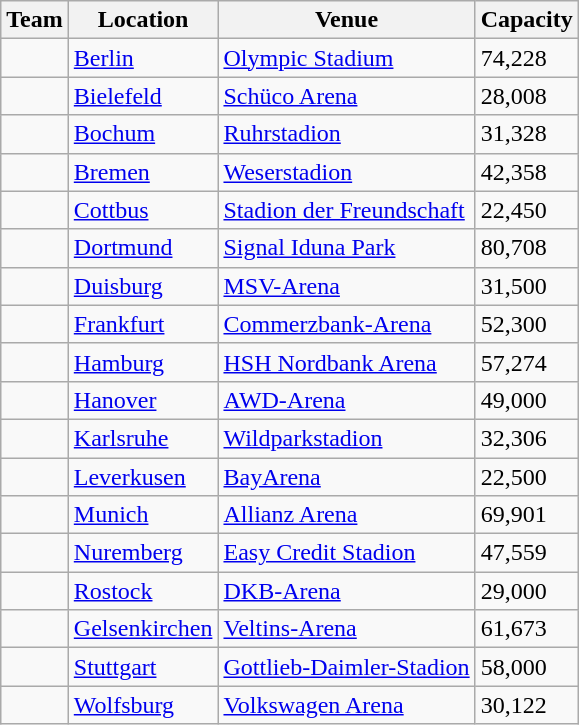<table class="wikitable sortable">
<tr>
<th>Team</th>
<th>Location</th>
<th>Venue</th>
<th>Capacity</th>
</tr>
<tr>
<td></td>
<td><a href='#'>Berlin</a></td>
<td><a href='#'>Olympic Stadium</a></td>
<td>74,228</td>
</tr>
<tr>
<td></td>
<td><a href='#'>Bielefeld</a></td>
<td><a href='#'>Schüco Arena</a></td>
<td>28,008</td>
</tr>
<tr>
<td></td>
<td><a href='#'>Bochum</a></td>
<td><a href='#'>Ruhrstadion</a></td>
<td>31,328</td>
</tr>
<tr>
<td></td>
<td><a href='#'>Bremen</a></td>
<td><a href='#'>Weserstadion</a></td>
<td>42,358</td>
</tr>
<tr>
<td></td>
<td><a href='#'>Cottbus</a></td>
<td><a href='#'>Stadion der Freundschaft</a></td>
<td>22,450</td>
</tr>
<tr>
<td></td>
<td><a href='#'>Dortmund</a></td>
<td><a href='#'>Signal Iduna Park</a></td>
<td>80,708</td>
</tr>
<tr>
<td></td>
<td><a href='#'>Duisburg</a></td>
<td><a href='#'>MSV-Arena</a></td>
<td>31,500</td>
</tr>
<tr>
<td></td>
<td><a href='#'>Frankfurt</a></td>
<td><a href='#'>Commerzbank-Arena</a></td>
<td>52,300</td>
</tr>
<tr>
<td></td>
<td><a href='#'>Hamburg</a></td>
<td><a href='#'>HSH Nordbank Arena</a></td>
<td>57,274</td>
</tr>
<tr>
<td></td>
<td><a href='#'>Hanover</a></td>
<td><a href='#'>AWD-Arena</a></td>
<td>49,000</td>
</tr>
<tr>
<td></td>
<td><a href='#'>Karlsruhe</a></td>
<td><a href='#'>Wildparkstadion</a></td>
<td>32,306</td>
</tr>
<tr>
<td></td>
<td><a href='#'>Leverkusen</a></td>
<td><a href='#'>BayArena</a></td>
<td>22,500</td>
</tr>
<tr>
<td></td>
<td><a href='#'>Munich</a></td>
<td><a href='#'>Allianz Arena</a></td>
<td>69,901</td>
</tr>
<tr>
<td></td>
<td><a href='#'>Nuremberg</a></td>
<td><a href='#'>Easy Credit Stadion</a></td>
<td>47,559</td>
</tr>
<tr>
<td></td>
<td><a href='#'>Rostock</a></td>
<td><a href='#'>DKB-Arena</a></td>
<td>29,000</td>
</tr>
<tr>
<td></td>
<td><a href='#'>Gelsenkirchen</a></td>
<td><a href='#'>Veltins-Arena</a></td>
<td>61,673</td>
</tr>
<tr>
<td></td>
<td><a href='#'>Stuttgart</a></td>
<td><a href='#'>Gottlieb-Daimler-Stadion</a></td>
<td>58,000</td>
</tr>
<tr>
<td></td>
<td><a href='#'>Wolfsburg</a></td>
<td><a href='#'>Volkswagen Arena</a></td>
<td>30,122</td>
</tr>
</table>
